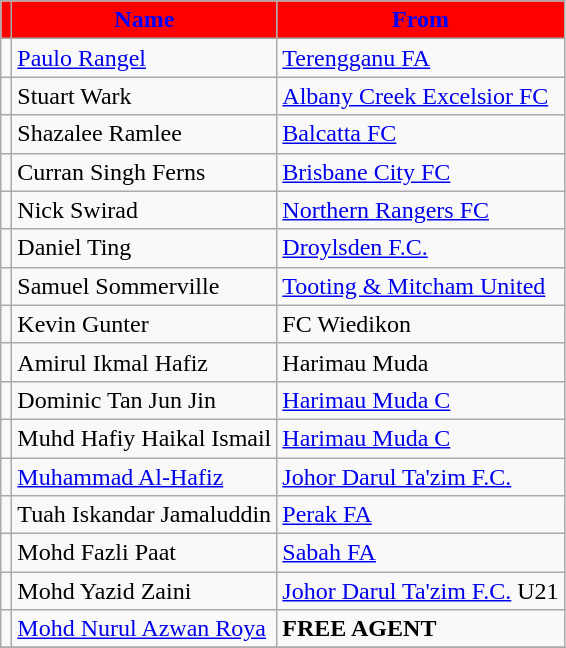<table class="wikitable sortable">
<tr>
<th style="background:Red; color:Blue;"></th>
<th style="background:Red; color:Blue;">Name</th>
<th style="background:Red; color:Blue;">From</th>
</tr>
<tr>
<td></td>
<td> <a href='#'>Paulo Rangel</a></td>
<td> <a href='#'>Terengganu FA</a></td>
</tr>
<tr>
<td></td>
<td> Stuart Wark</td>
<td> <a href='#'>Albany Creek Excelsior FC</a></td>
</tr>
<tr>
<td></td>
<td> Shazalee Ramlee</td>
<td> <a href='#'>Balcatta FC </a></td>
</tr>
<tr>
<td></td>
<td> Curran Singh Ferns</td>
<td> <a href='#'>Brisbane City FC </a></td>
</tr>
<tr>
<td></td>
<td> Nick Swirad</td>
<td> <a href='#'>Northern Rangers FC </a></td>
</tr>
<tr>
<td></td>
<td> Daniel Ting</td>
<td> <a href='#'>Droylsden F.C. </a></td>
</tr>
<tr>
<td></td>
<td> Samuel Sommerville</td>
<td> <a href='#'>Tooting & Mitcham United</a></td>
</tr>
<tr>
<td></td>
<td> Kevin Gunter</td>
<td> FC Wiedikon</td>
</tr>
<tr>
<td></td>
<td> Amirul Ikmal Hafiz</td>
<td> Harimau Muda</td>
</tr>
<tr>
<td></td>
<td> Dominic Tan Jun Jin</td>
<td> <a href='#'>Harimau Muda C</a></td>
</tr>
<tr>
<td></td>
<td> Muhd Hafiy Haikal Ismail</td>
<td> <a href='#'>Harimau Muda C</a></td>
</tr>
<tr>
<td></td>
<td> <a href='#'>Muhammad Al-Hafiz</a></td>
<td> <a href='#'>Johor Darul Ta'zim F.C.</a></td>
</tr>
<tr>
<td></td>
<td> Tuah Iskandar Jamaluddin</td>
<td> <a href='#'>Perak FA</a></td>
</tr>
<tr>
<td></td>
<td> Mohd Fazli Paat</td>
<td> <a href='#'>Sabah FA</a></td>
</tr>
<tr>
<td></td>
<td> Mohd Yazid Zaini</td>
<td> <a href='#'>Johor Darul Ta'zim F.C.</a> U21</td>
</tr>
<tr>
<td></td>
<td> <a href='#'>Mohd Nurul Azwan Roya</a></td>
<td><strong>FREE AGENT</strong></td>
</tr>
<tr>
</tr>
</table>
